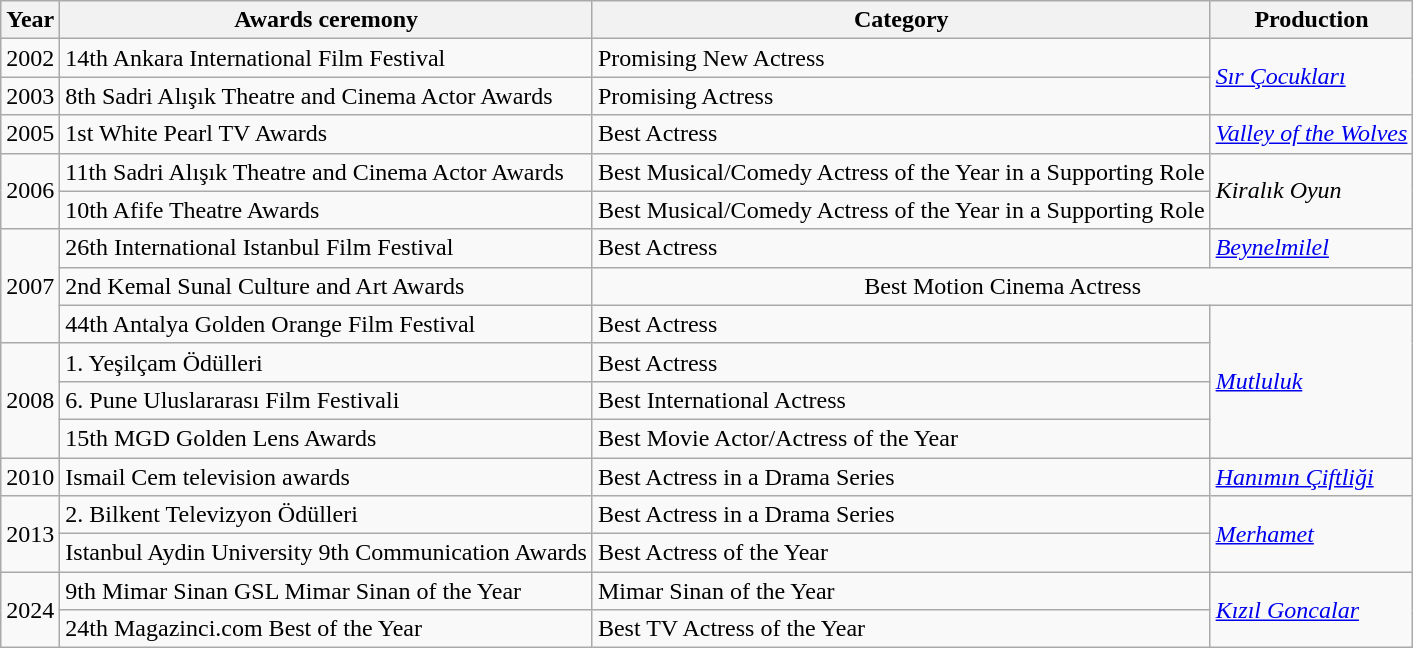<table class="wikitable sortable">
<tr>
<th>Year</th>
<th>Awards ceremony</th>
<th>Category</th>
<th>Production</th>
</tr>
<tr>
<td>2002</td>
<td>14th Ankara International Film Festival</td>
<td>Promising New Actress</td>
<td rowspan="2"><em><a href='#'>Sır Çocukları</a></em></td>
</tr>
<tr>
<td>2003</td>
<td>8th Sadri Alışık Theatre and Cinema Actor Awards</td>
<td>Promising Actress</td>
</tr>
<tr>
<td>2005</td>
<td>1st White Pearl TV Awards</td>
<td>Best Actress</td>
<td><em><a href='#'>Valley of the Wolves</a></em></td>
</tr>
<tr>
<td rowspan="2">2006</td>
<td>11th Sadri Alışık Theatre and Cinema Actor Awards</td>
<td>Best Musical/Comedy Actress of the Year in a Supporting Role</td>
<td rowspan="2"><em>Kiralık Oyun</em></td>
</tr>
<tr>
<td>10th Afife Theatre Awards</td>
<td>Best Musical/Comedy Actress of the Year in a Supporting Role</td>
</tr>
<tr>
<td rowspan="3">2007</td>
<td>26th International Istanbul Film Festival</td>
<td>Best Actress</td>
<td><em><a href='#'>Beynelmilel</a></em></td>
</tr>
<tr>
<td>2nd Kemal Sunal Culture and Art Awards</td>
<td colspan="2" align="center">Best Motion Cinema Actress</td>
</tr>
<tr>
<td>44th Antalya Golden Orange Film Festival</td>
<td>Best Actress</td>
<td rowspan="4"><em><a href='#'>Mutluluk</a></em></td>
</tr>
<tr>
<td rowspan="3">2008</td>
<td>1. Yeşilçam Ödülleri</td>
<td>Best Actress</td>
</tr>
<tr>
<td>6. Pune Uluslararası Film Festivali</td>
<td>Best International Actress</td>
</tr>
<tr>
<td>15th MGD Golden Lens Awards</td>
<td>Best Movie Actor/Actress of the Year</td>
</tr>
<tr>
<td>2010</td>
<td>Ismail Cem television awards</td>
<td>Best Actress in a Drama Series</td>
<td><em><a href='#'>Hanımın Çiftliği</a></em></td>
</tr>
<tr>
<td rowspan="2">2013</td>
<td>2. Bilkent Televizyon Ödülleri</td>
<td>Best Actress in a Drama Series</td>
<td rowspan="2"><em><a href='#'>Merhamet</a></em></td>
</tr>
<tr>
<td>Istanbul Aydin University 9th Communication Awards</td>
<td>Best Actress of the Year</td>
</tr>
<tr>
<td rowspan="2">2024</td>
<td>9th Mimar Sinan GSL Mimar Sinan of the Year</td>
<td>Mimar Sinan of the Year</td>
<td rowspan="2"><em><a href='#'>Kızıl Goncalar</a></em></td>
</tr>
<tr>
<td>24th Magazinci.com Best of the Year</td>
<td>Best TV Actress of the Year</td>
</tr>
</table>
